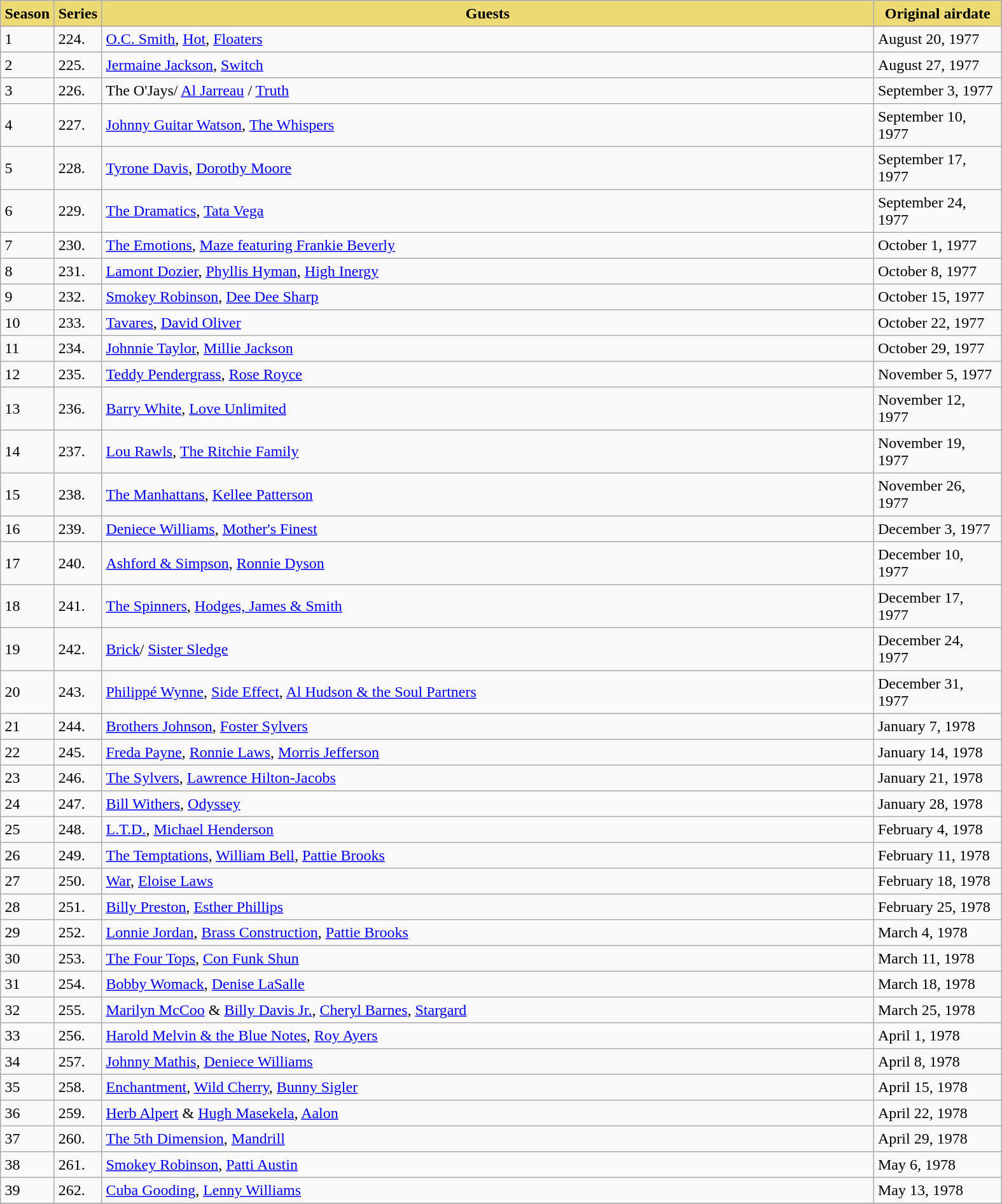<table class="toccolours" border="2" cellpadding="4" cellspacing="0" style="margin: 1em 1em 1em 0; background: #f9f9f9; border: 1px #aaa solid; border-collapse: collapse">
<tr style="vertical-align: top; text-align: center; background-color:#EDDA74">
<th><strong>Season</strong></th>
<th><strong>Series</strong></th>
<th style="width:800px;"><strong>Guests</strong></th>
<th style="width:125px;"><strong>Original airdate</strong></th>
</tr>
<tr>
<td>1</td>
<td>224.</td>
<td><a href='#'>O.C. Smith</a>, <a href='#'>Hot</a>, <a href='#'>Floaters</a></td>
<td>August 20, 1977</td>
</tr>
<tr>
<td>2</td>
<td>225.</td>
<td><a href='#'>Jermaine Jackson</a>, <a href='#'>Switch</a></td>
<td>August 27, 1977</td>
</tr>
<tr>
<td>3</td>
<td>226.</td>
<td>The O'Jays/ <a href='#'>Al Jarreau</a> / <a href='#'>Truth</a></td>
<td>September 3, 1977</td>
</tr>
<tr>
<td>4</td>
<td>227.</td>
<td><a href='#'>Johnny Guitar Watson</a>, <a href='#'>The Whispers</a></td>
<td>September 10, 1977</td>
</tr>
<tr>
<td>5</td>
<td>228.</td>
<td><a href='#'>Tyrone Davis</a>, <a href='#'>Dorothy Moore</a></td>
<td>September 17, 1977</td>
</tr>
<tr>
<td>6</td>
<td>229.</td>
<td><a href='#'>The Dramatics</a>, <a href='#'>Tata Vega</a></td>
<td>September 24, 1977</td>
</tr>
<tr>
<td>7</td>
<td>230.</td>
<td><a href='#'>The Emotions</a>, <a href='#'>Maze featuring Frankie Beverly</a></td>
<td>October 1, 1977</td>
</tr>
<tr>
<td>8</td>
<td>231.</td>
<td><a href='#'>Lamont Dozier</a>, <a href='#'>Phyllis Hyman</a>, <a href='#'>High Inergy</a></td>
<td>October 8, 1977</td>
</tr>
<tr>
<td>9</td>
<td>232.</td>
<td><a href='#'>Smokey Robinson</a>, <a href='#'>Dee Dee Sharp</a></td>
<td>October 15, 1977</td>
</tr>
<tr>
<td>10</td>
<td>233.</td>
<td><a href='#'>Tavares</a>, <a href='#'>David Oliver</a></td>
<td>October 22, 1977</td>
</tr>
<tr>
<td>11</td>
<td>234.</td>
<td><a href='#'>Johnnie Taylor</a>, <a href='#'>Millie Jackson</a></td>
<td>October 29, 1977</td>
</tr>
<tr>
<td>12</td>
<td>235.</td>
<td><a href='#'>Teddy Pendergrass</a>, <a href='#'>Rose Royce</a></td>
<td>November 5, 1977</td>
</tr>
<tr>
<td>13</td>
<td>236.</td>
<td><a href='#'>Barry White</a>, <a href='#'>Love Unlimited</a></td>
<td>November 12, 1977</td>
</tr>
<tr>
<td>14</td>
<td>237.</td>
<td><a href='#'>Lou Rawls</a>, <a href='#'>The Ritchie Family</a></td>
<td>November 19, 1977</td>
</tr>
<tr>
<td>15</td>
<td>238.</td>
<td><a href='#'>The Manhattans</a>, <a href='#'>Kellee Patterson</a></td>
<td>November 26, 1977</td>
</tr>
<tr>
<td>16</td>
<td>239.</td>
<td><a href='#'>Deniece Williams</a>, <a href='#'>Mother's Finest</a></td>
<td>December 3, 1977</td>
</tr>
<tr>
<td>17</td>
<td>240.</td>
<td><a href='#'>Ashford & Simpson</a>, <a href='#'>Ronnie Dyson</a></td>
<td>December 10, 1977</td>
</tr>
<tr>
<td>18</td>
<td>241.</td>
<td><a href='#'>The Spinners</a>, <a href='#'>Hodges, James & Smith</a></td>
<td>December 17, 1977</td>
</tr>
<tr>
<td>19</td>
<td>242.</td>
<td><a href='#'>Brick</a>/ <a href='#'>Sister Sledge</a></td>
<td>December 24, 1977</td>
</tr>
<tr>
<td>20</td>
<td>243.</td>
<td><a href='#'>Philippé Wynne</a>, <a href='#'>Side Effect</a>, <a href='#'>Al Hudson & the Soul Partners</a></td>
<td>December 31, 1977</td>
</tr>
<tr>
<td>21</td>
<td>244.</td>
<td><a href='#'>Brothers Johnson</a>, <a href='#'>Foster Sylvers</a></td>
<td>January 7, 1978</td>
</tr>
<tr>
<td>22</td>
<td>245.</td>
<td><a href='#'>Freda Payne</a>, <a href='#'>Ronnie Laws</a>, <a href='#'>Morris Jefferson</a></td>
<td>January 14, 1978</td>
</tr>
<tr>
<td>23</td>
<td>246.</td>
<td><a href='#'>The Sylvers</a>, <a href='#'>Lawrence Hilton-Jacobs</a></td>
<td>January 21, 1978</td>
</tr>
<tr>
<td>24</td>
<td>247.</td>
<td><a href='#'>Bill Withers</a>, <a href='#'>Odyssey</a></td>
<td>January 28, 1978</td>
</tr>
<tr>
<td>25</td>
<td>248.</td>
<td><a href='#'>L.T.D.</a>, <a href='#'>Michael Henderson</a></td>
<td>February 4, 1978</td>
</tr>
<tr>
<td>26</td>
<td>249.</td>
<td><a href='#'>The Temptations</a>, <a href='#'>William Bell</a>, <a href='#'>Pattie Brooks</a></td>
<td>February 11, 1978</td>
</tr>
<tr>
<td>27</td>
<td>250.</td>
<td><a href='#'>War</a>, <a href='#'>Eloise Laws</a></td>
<td>February 18, 1978</td>
</tr>
<tr>
<td>28</td>
<td>251.</td>
<td><a href='#'>Billy Preston</a>, <a href='#'>Esther Phillips</a></td>
<td>February 25, 1978</td>
</tr>
<tr>
<td>29</td>
<td>252.</td>
<td><a href='#'>Lonnie Jordan</a>, <a href='#'>Brass Construction</a>, <a href='#'>Pattie Brooks</a></td>
<td>March 4, 1978</td>
</tr>
<tr>
<td>30</td>
<td>253.</td>
<td><a href='#'>The Four Tops</a>, <a href='#'>Con Funk Shun</a></td>
<td>March 11, 1978</td>
</tr>
<tr>
<td>31</td>
<td>254.</td>
<td><a href='#'>Bobby Womack</a>, <a href='#'>Denise LaSalle</a></td>
<td>March 18, 1978</td>
</tr>
<tr>
<td>32</td>
<td>255.</td>
<td><a href='#'>Marilyn McCoo</a> & <a href='#'>Billy Davis Jr.</a>, <a href='#'>Cheryl Barnes</a>, <a href='#'>Stargard</a></td>
<td>March 25, 1978</td>
</tr>
<tr>
<td>33</td>
<td>256.</td>
<td><a href='#'>Harold Melvin & the Blue Notes</a>, <a href='#'>Roy Ayers</a></td>
<td>April 1, 1978</td>
</tr>
<tr>
<td>34</td>
<td>257.</td>
<td><a href='#'>Johnny Mathis</a>, <a href='#'>Deniece Williams</a></td>
<td>April 8, 1978</td>
</tr>
<tr>
<td>35</td>
<td>258.</td>
<td><a href='#'>Enchantment</a>, <a href='#'>Wild Cherry</a>, <a href='#'>Bunny Sigler</a></td>
<td>April 15, 1978</td>
</tr>
<tr>
<td>36</td>
<td>259.</td>
<td><a href='#'>Herb Alpert</a> & <a href='#'>Hugh Masekela</a>, <a href='#'>Aalon</a></td>
<td>April 22, 1978</td>
</tr>
<tr>
<td>37</td>
<td>260.</td>
<td><a href='#'>The 5th Dimension</a>, <a href='#'>Mandrill</a></td>
<td>April 29, 1978</td>
</tr>
<tr>
<td>38</td>
<td>261.</td>
<td><a href='#'>Smokey Robinson</a>, <a href='#'>Patti Austin</a></td>
<td>May 6, 1978</td>
</tr>
<tr>
<td>39</td>
<td>262.</td>
<td><a href='#'>Cuba Gooding</a>, <a href='#'>Lenny Williams</a></td>
<td>May 13, 1978</td>
</tr>
<tr>
</tr>
</table>
